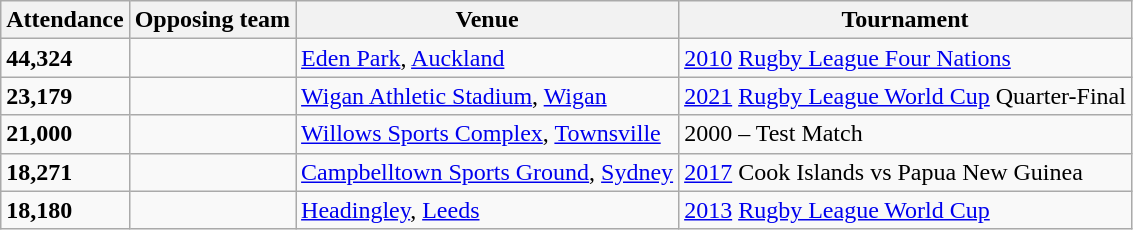<table class="wikitable">
<tr>
<th>Attendance</th>
<th>Opposing team</th>
<th>Venue</th>
<th>Tournament</th>
</tr>
<tr>
<td><strong>44,324</strong></td>
<td></td>
<td><a href='#'>Eden Park</a>, <a href='#'>Auckland</a></td>
<td><a href='#'>2010</a> <a href='#'>Rugby League Four Nations</a></td>
</tr>
<tr>
<td><strong>23,179</strong></td>
<td></td>
<td><a href='#'>Wigan Athletic Stadium</a>, <a href='#'>Wigan</a></td>
<td><a href='#'>2021</a> <a href='#'>Rugby League World Cup</a> Quarter-Final</td>
</tr>
<tr>
<td><strong>21,000</strong></td>
<td></td>
<td><a href='#'>Willows Sports Complex</a>, <a href='#'>Townsville</a></td>
<td>2000 – Test Match</td>
</tr>
<tr>
<td><strong>18,271</strong></td>
<td></td>
<td><a href='#'>Campbelltown Sports Ground</a>, <a href='#'>Sydney</a></td>
<td><a href='#'>2017</a> Cook Islands vs Papua New Guinea</td>
</tr>
<tr>
<td><strong>18,180</strong></td>
<td></td>
<td><a href='#'>Headingley</a>, <a href='#'>Leeds</a></td>
<td><a href='#'>2013</a> <a href='#'>Rugby League World Cup</a></td>
</tr>
</table>
